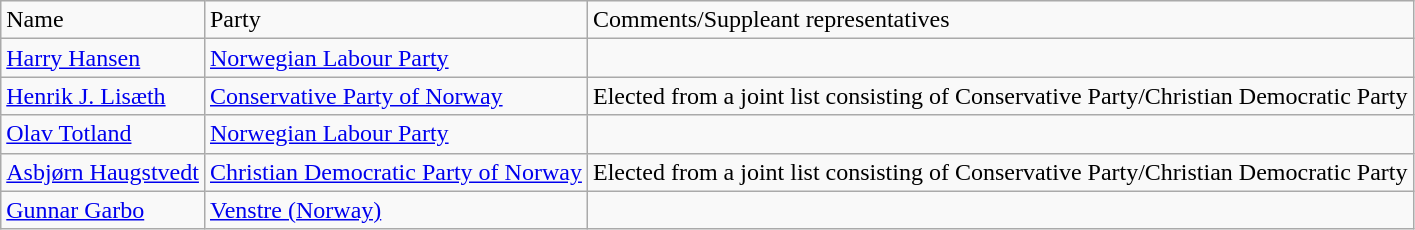<table class="wikitable">
<tr>
<td>Name</td>
<td>Party</td>
<td>Comments/Suppleant representatives</td>
</tr>
<tr>
<td><a href='#'>Harry Hansen</a></td>
<td><a href='#'>Norwegian Labour Party</a></td>
<td></td>
</tr>
<tr>
<td><a href='#'>Henrik J. Lisæth</a></td>
<td><a href='#'>Conservative Party of Norway</a></td>
<td>Elected from a joint list consisting of Conservative Party/Christian Democratic Party</td>
</tr>
<tr>
<td><a href='#'>Olav Totland</a></td>
<td><a href='#'>Norwegian Labour Party</a></td>
<td></td>
</tr>
<tr>
<td><a href='#'>Asbjørn Haugstvedt</a></td>
<td><a href='#'>Christian Democratic Party of Norway</a></td>
<td>Elected from a joint list consisting of Conservative Party/Christian Democratic Party</td>
</tr>
<tr>
<td><a href='#'>Gunnar Garbo</a></td>
<td><a href='#'>Venstre (Norway)</a></td>
<td></td>
</tr>
</table>
